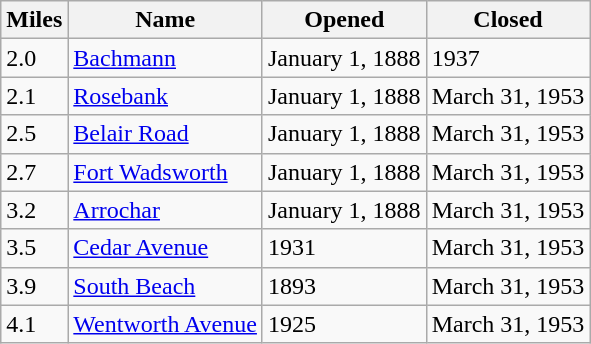<table class="wikitable">
<tr>
<th>Miles</th>
<th>Name</th>
<th>Opened</th>
<th>Closed</th>
</tr>
<tr>
<td>2.0</td>
<td><a href='#'>Bachmann</a></td>
<td>January 1, 1888</td>
<td>1937</td>
</tr>
<tr>
<td>2.1</td>
<td><a href='#'>Rosebank</a></td>
<td>January 1, 1888</td>
<td>March 31, 1953</td>
</tr>
<tr>
<td>2.5</td>
<td><a href='#'>Belair Road</a></td>
<td>January 1, 1888</td>
<td>March 31, 1953</td>
</tr>
<tr>
<td>2.7</td>
<td><a href='#'>Fort Wadsworth</a></td>
<td>January 1, 1888</td>
<td>March 31, 1953</td>
</tr>
<tr>
<td>3.2</td>
<td><a href='#'>Arrochar</a></td>
<td>January 1, 1888</td>
<td>March 31, 1953</td>
</tr>
<tr>
<td>3.5</td>
<td><a href='#'>Cedar Avenue</a></td>
<td>1931</td>
<td>March 31, 1953</td>
</tr>
<tr>
<td>3.9</td>
<td><a href='#'>South Beach</a></td>
<td>1893</td>
<td>March 31, 1953</td>
</tr>
<tr>
<td>4.1</td>
<td><a href='#'>Wentworth Avenue</a></td>
<td>1925</td>
<td>March 31, 1953</td>
</tr>
</table>
